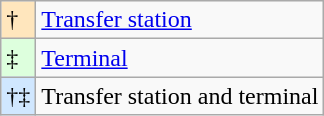<table class="wikitable" style="font-size:100%;">
<tr>
<td style="background-color:#FFE6BD">†</td>
<td><a href='#'>Transfer station</a></td>
</tr>
<tr>
<td style="background-color:#DDFFDD">‡</td>
<td><a href='#'>Terminal</a></td>
</tr>
<tr>
<td style="background-color:#D0E7FF">†‡</td>
<td>Transfer station and terminal</td>
</tr>
</table>
